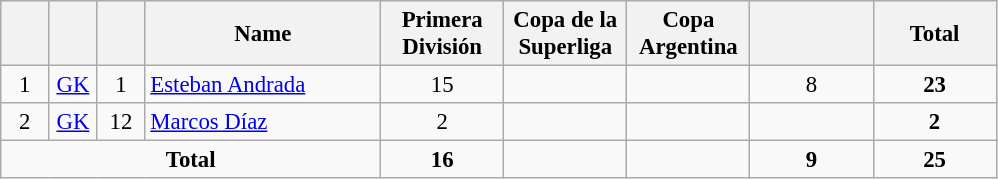<table class="wikitable sortable" style="font-size: 95%; text-align: center;">
<tr>
<th width=25></th>
<th width=25></th>
<th width=25></th>
<th width=150>Name</th>
<th width= 75>Primera División</th>
<th width= 75>Copa de la Superliga</th>
<th width= 75>Copa Argentina</th>
<th width= 75></th>
<th width= 75>Total</th>
</tr>
<tr>
<td>1</td>
<td><a href='#'>GK</a></td>
<td>1</td>
<td align=left> <a href='#'>Esteban Andrada</a></td>
<td>15</td>
<td></td>
<td></td>
<td>8</td>
<td><strong>23</strong></td>
</tr>
<tr>
<td>2</td>
<td><a href='#'>GK</a></td>
<td>12</td>
<td align=left> <a href='#'>Marcos Díaz</a></td>
<td>2</td>
<td></td>
<td></td>
<td></td>
<td><strong>2</strong></td>
</tr>
<tr align=center>
<td colspan=4><strong>Total</strong></td>
<td><strong>16</strong></td>
<td><strong> </strong></td>
<td><strong> </strong></td>
<td><strong>9</strong></td>
<td><strong>25</strong></td>
</tr>
</table>
